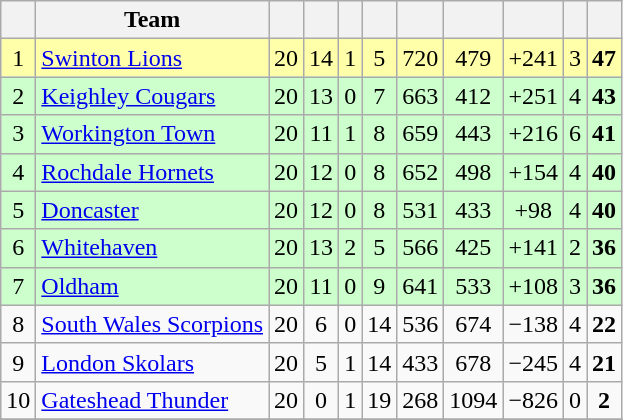<table class="wikitable" style="text-align:center;">
<tr>
<th></th>
<th>Team</th>
<th></th>
<th></th>
<th></th>
<th></th>
<th></th>
<th></th>
<th></th>
<th></th>
<th></th>
</tr>
<tr align=center style="background:#FFFFAA;">
<td>1</td>
<td style="text-align:left;"> <a href='#'>Swinton Lions</a></td>
<td>20</td>
<td>14</td>
<td>1</td>
<td>5</td>
<td>720</td>
<td>479</td>
<td>+241</td>
<td>3</td>
<td><strong>47</strong></td>
</tr>
<tr align=center style="background:#CCFFCC;">
<td>2</td>
<td style="text-align:left;"> <a href='#'>Keighley Cougars</a></td>
<td>20</td>
<td>13</td>
<td>0</td>
<td>7</td>
<td>663</td>
<td>412</td>
<td>+251</td>
<td>4</td>
<td><strong>43</strong></td>
</tr>
<tr align=center style="background:#CCFFCC;">
<td>3</td>
<td style="text-align:left"> <a href='#'>Workington Town</a></td>
<td>20</td>
<td>11</td>
<td>1</td>
<td>8</td>
<td>659</td>
<td>443</td>
<td>+216</td>
<td>6</td>
<td><strong>41</strong></td>
</tr>
<tr align=center style="background:#CCFFCC;">
<td>4</td>
<td style="text-align:left;"> <a href='#'>Rochdale Hornets</a></td>
<td>20</td>
<td>12</td>
<td>0</td>
<td>8</td>
<td>652</td>
<td>498</td>
<td>+154</td>
<td>4</td>
<td><strong>40</strong></td>
</tr>
<tr align=center style="background:#CCFFCC;">
<td>5</td>
<td style="text-align:left;"> <a href='#'>Doncaster</a></td>
<td>20</td>
<td>12</td>
<td>0</td>
<td>8</td>
<td>531</td>
<td>433</td>
<td>+98</td>
<td>4</td>
<td><strong>40</strong></td>
</tr>
<tr align=center style="background:#CCFFCC;">
<td>6</td>
<td style="text-align:left;"> <a href='#'>Whitehaven</a></td>
<td>20</td>
<td>13</td>
<td>2</td>
<td>5</td>
<td>566</td>
<td>425</td>
<td>+141</td>
<td>2</td>
<td><strong>36</strong></td>
</tr>
<tr align=center style="background:#CCFFCC;">
<td>7</td>
<td style="text-align:left;"> <a href='#'>Oldham</a></td>
<td>20</td>
<td>11</td>
<td>0</td>
<td>9</td>
<td>641</td>
<td>533</td>
<td>+108</td>
<td>3</td>
<td><strong>36</strong></td>
</tr>
<tr align=center>
<td>8</td>
<td style="text-align:left;"> <a href='#'>South Wales Scorpions</a></td>
<td>20</td>
<td>6</td>
<td>0</td>
<td>14</td>
<td>536</td>
<td>674</td>
<td>−138</td>
<td>4</td>
<td><strong>22</strong></td>
</tr>
<tr align=center>
<td>9</td>
<td style="text-align:left;"> <a href='#'>London Skolars</a></td>
<td>20</td>
<td>5</td>
<td>1</td>
<td>14</td>
<td>433</td>
<td>678</td>
<td>−245</td>
<td>4</td>
<td><strong>21</strong></td>
</tr>
<tr align=center>
<td>10</td>
<td style="text-align:left;"> <a href='#'>Gateshead Thunder</a></td>
<td>20</td>
<td>0</td>
<td>1</td>
<td>19</td>
<td>268</td>
<td>1094</td>
<td>−826</td>
<td>0</td>
<td><strong>2</strong></td>
</tr>
<tr>
</tr>
</table>
